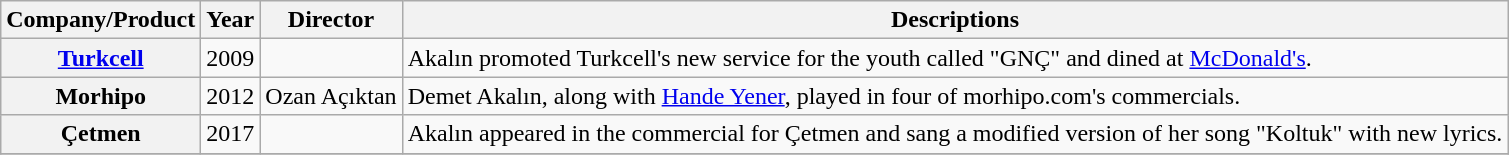<table class="wikitable sortable plainrowheaders" style="text-align:center;">
<tr>
<th scope="col">Company/Product</th>
<th scope="col">Year</th>
<th scope="col">Director</th>
<th scope="col" class="unsortable">Descriptions</th>
</tr>
<tr>
<th scope="row"><a href='#'>Turkcell</a></th>
<td>2009</td>
<td></td>
<td style="text-align:left;">Akalın promoted Turkcell's new service for the youth called "GNÇ" and dined at <a href='#'>McDonald's</a>.</td>
</tr>
<tr>
<th scope="row">Morhipo</th>
<td>2012</td>
<td>Ozan Açıktan</td>
<td style="text-align:left;">Demet Akalın, along with <a href='#'>Hande Yener</a>, played in four of morhipo.com's commercials.</td>
</tr>
<tr>
<th scope="row">Çetmen</th>
<td>2017</td>
<td></td>
<td style="text-align:left;">Akalın appeared in the commercial for Çetmen and sang a modified version of her song "Koltuk" with new lyrics.</td>
</tr>
<tr>
</tr>
</table>
